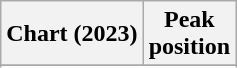<table class="wikitable sortable plainrowheaders" style="text-align:center">
<tr>
<th scope="col">Chart (2023)</th>
<th scope="col">Peak<br> position</th>
</tr>
<tr>
</tr>
<tr>
</tr>
</table>
